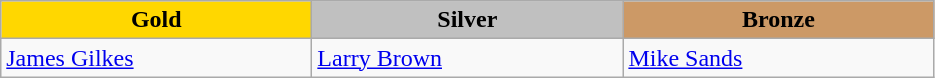<table class="wikitable" style="text-align:left">
<tr align="center">
<td width=200 bgcolor=gold><strong>Gold</strong></td>
<td width=200 bgcolor=silver><strong>Silver</strong></td>
<td width=200 bgcolor=CC9966><strong>Bronze</strong></td>
</tr>
<tr>
<td><a href='#'>James Gilkes</a><br><em></em></td>
<td><a href='#'>Larry Brown</a><br><em></em></td>
<td><a href='#'>Mike Sands</a><br><em></em></td>
</tr>
</table>
